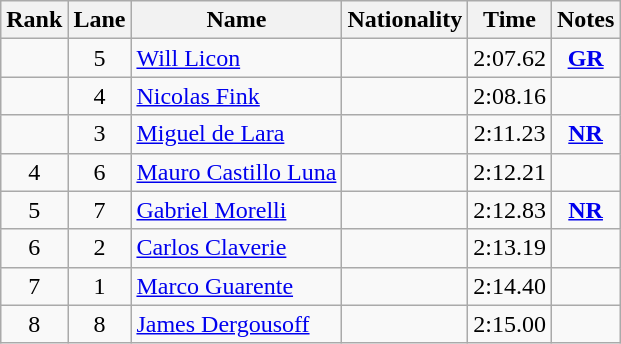<table class="wikitable sortable" style="text-align:center">
<tr>
<th>Rank</th>
<th>Lane</th>
<th>Name</th>
<th>Nationality</th>
<th>Time</th>
<th>Notes</th>
</tr>
<tr>
<td></td>
<td>5</td>
<td align=left><a href='#'>Will Licon</a></td>
<td align=left></td>
<td>2:07.62</td>
<td><strong><a href='#'>GR</a></strong></td>
</tr>
<tr>
<td></td>
<td>4</td>
<td align=left><a href='#'>Nicolas Fink</a></td>
<td align=left></td>
<td>2:08.16</td>
<td></td>
</tr>
<tr>
<td></td>
<td>3</td>
<td align=left><a href='#'>Miguel de Lara</a></td>
<td align=left></td>
<td>2:11.23</td>
<td><strong><a href='#'>NR</a></strong></td>
</tr>
<tr>
<td>4</td>
<td>6</td>
<td align=left><a href='#'>Mauro Castillo Luna</a></td>
<td align=left></td>
<td>2:12.21</td>
<td></td>
</tr>
<tr>
<td>5</td>
<td>7</td>
<td align=left><a href='#'>Gabriel Morelli</a></td>
<td align=left></td>
<td>2:12.83</td>
<td><strong><a href='#'>NR</a></strong></td>
</tr>
<tr>
<td>6</td>
<td>2</td>
<td align=left><a href='#'>Carlos Claverie</a></td>
<td align=left></td>
<td>2:13.19</td>
<td></td>
</tr>
<tr>
<td>7</td>
<td>1</td>
<td align=left><a href='#'>Marco Guarente</a></td>
<td align=left></td>
<td>2:14.40</td>
<td></td>
</tr>
<tr>
<td>8</td>
<td>8</td>
<td align=left><a href='#'>James Dergousoff</a></td>
<td align=left></td>
<td>2:15.00</td>
<td></td>
</tr>
</table>
